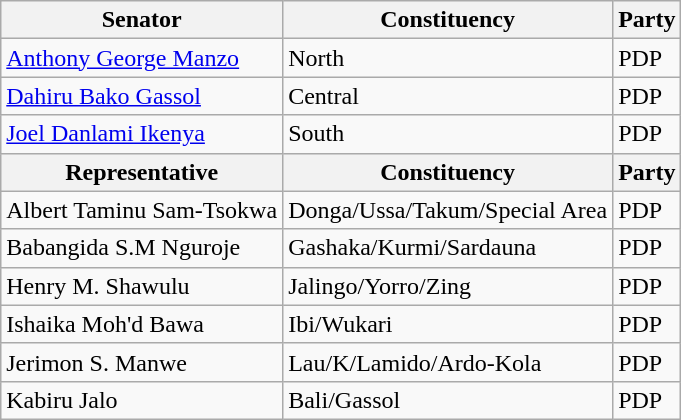<table class="wikitable" border="1">
<tr>
<th>Senator</th>
<th>Constituency</th>
<th>Party</th>
</tr>
<tr>
<td><a href='#'>Anthony George Manzo</a></td>
<td>North</td>
<td>PDP</td>
</tr>
<tr>
<td><a href='#'>Dahiru Bako Gassol</a></td>
<td>Central</td>
<td>PDP</td>
</tr>
<tr>
<td><a href='#'>Joel Danlami Ikenya</a></td>
<td>South</td>
<td>PDP</td>
</tr>
<tr>
<th>Representative</th>
<th>Constituency</th>
<th>Party</th>
</tr>
<tr>
<td>Albert Taminu Sam-Tsokwa</td>
<td>Donga/Ussa/Takum/Special Area</td>
<td>PDP</td>
</tr>
<tr>
<td>Babangida S.M Nguroje</td>
<td>Gashaka/Kurmi/Sardauna</td>
<td>PDP</td>
</tr>
<tr>
<td>Henry M. Shawulu</td>
<td>Jalingo/Yorro/Zing</td>
<td>PDP</td>
</tr>
<tr>
<td>Ishaika Moh'd Bawa</td>
<td>Ibi/Wukari</td>
<td>PDP</td>
</tr>
<tr>
<td>Jerimon S. Manwe</td>
<td>Lau/K/Lamido/Ardo-Kola</td>
<td>PDP</td>
</tr>
<tr>
<td>Kabiru Jalo</td>
<td>Bali/Gassol</td>
<td>PDP</td>
</tr>
</table>
